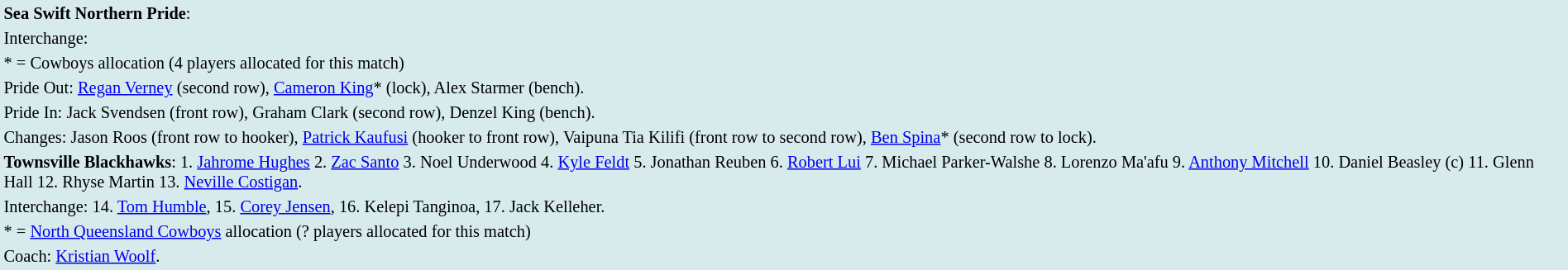<table style="background:#d7ebed; font-size:85%; width:100%;">
<tr>
<td><strong>Sea Swift Northern Pride</strong>:             </td>
</tr>
<tr>
<td>Interchange:    </td>
</tr>
<tr>
<td>* = Cowboys allocation (4 players allocated for this match)</td>
</tr>
<tr>
<td>Pride Out: <a href='#'>Regan Verney</a> (second row), <a href='#'>Cameron King</a>* (lock), Alex Starmer (bench).</td>
</tr>
<tr>
<td>Pride In: Jack Svendsen (front row), Graham Clark (second row), Denzel King (bench).</td>
</tr>
<tr>
<td>Changes: Jason Roos (front row to hooker), <a href='#'>Patrick Kaufusi</a> (hooker to front row), Vaipuna Tia Kilifi (front row to second row), <a href='#'>Ben Spina</a>* (second row to lock).</td>
</tr>
<tr>
<td><strong>Townsville Blackhawks</strong>:  1. <a href='#'>Jahrome Hughes</a> 2. <a href='#'>Zac Santo</a> 3. Noel Underwood 4. <a href='#'>Kyle Feldt</a> 5. Jonathan Reuben 6. <a href='#'>Robert Lui</a> 7. Michael Parker-Walshe 8. Lorenzo Ma'afu 9. <a href='#'>Anthony Mitchell</a> 10. Daniel Beasley (c) 11. Glenn Hall 12. Rhyse Martin 13. <a href='#'>Neville Costigan</a>.</td>
</tr>
<tr>
<td>Interchange: 14. <a href='#'>Tom Humble</a>, 15. <a href='#'>Corey Jensen</a>, 16. Kelepi Tanginoa, 17. Jack Kelleher.</td>
</tr>
<tr>
<td>* = <a href='#'>North Queensland Cowboys</a> allocation (? players allocated for this match)</td>
</tr>
<tr>
<td>Coach: <a href='#'>Kristian Woolf</a>.</td>
</tr>
</table>
